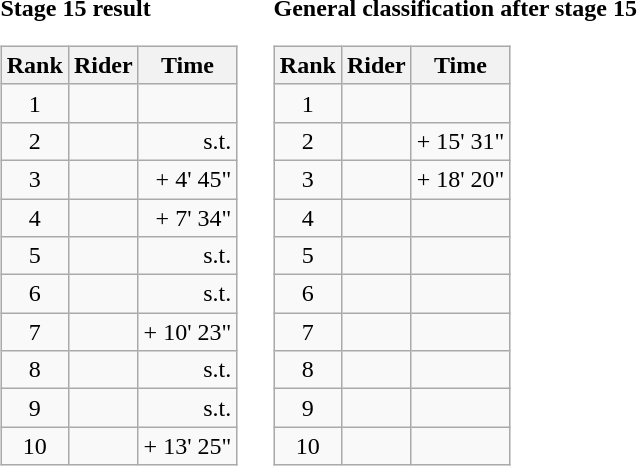<table>
<tr>
<td><strong>Stage 15 result</strong><br><table class="wikitable">
<tr>
<th scope="col">Rank</th>
<th scope="col">Rider</th>
<th scope="col">Time</th>
</tr>
<tr>
<td style="text-align:center;">1</td>
<td></td>
<td style="text-align:right;"></td>
</tr>
<tr>
<td style="text-align:center;">2</td>
<td></td>
<td style="text-align:right;">s.t.</td>
</tr>
<tr>
<td style="text-align:center;">3</td>
<td></td>
<td style="text-align:right;">+ 4' 45"</td>
</tr>
<tr>
<td style="text-align:center;">4</td>
<td></td>
<td style="text-align:right;">+ 7' 34"</td>
</tr>
<tr>
<td style="text-align:center;">5</td>
<td></td>
<td style="text-align:right;">s.t.</td>
</tr>
<tr>
<td style="text-align:center;">6</td>
<td></td>
<td style="text-align:right;">s.t.</td>
</tr>
<tr>
<td style="text-align:center;">7</td>
<td></td>
<td style="text-align:right;">+ 10' 23"</td>
</tr>
<tr>
<td style="text-align:center;">8</td>
<td></td>
<td style="text-align:right;">s.t.</td>
</tr>
<tr>
<td style="text-align:center;">9</td>
<td></td>
<td style="text-align:right;">s.t.</td>
</tr>
<tr>
<td style="text-align:center;">10</td>
<td></td>
<td style="text-align:right;">+ 13' 25"</td>
</tr>
</table>
</td>
<td></td>
<td><strong>General classification after stage 15</strong><br><table class="wikitable">
<tr>
<th scope="col">Rank</th>
<th scope="col">Rider</th>
<th scope="col">Time</th>
</tr>
<tr>
<td style="text-align:center;">1</td>
<td></td>
<td style="text-align:right;"></td>
</tr>
<tr>
<td style="text-align:center;">2</td>
<td></td>
<td style="text-align:right;">+ 15' 31"</td>
</tr>
<tr>
<td style="text-align:center;">3</td>
<td></td>
<td style="text-align:right;">+ 18' 20"</td>
</tr>
<tr>
<td style="text-align:center;">4</td>
<td></td>
<td></td>
</tr>
<tr>
<td style="text-align:center;">5</td>
<td></td>
<td></td>
</tr>
<tr>
<td style="text-align:center;">6</td>
<td></td>
<td></td>
</tr>
<tr>
<td style="text-align:center;">7</td>
<td></td>
<td></td>
</tr>
<tr>
<td style="text-align:center;">8</td>
<td></td>
<td></td>
</tr>
<tr>
<td style="text-align:center;">9</td>
<td></td>
<td></td>
</tr>
<tr>
<td style="text-align:center;">10</td>
<td></td>
<td></td>
</tr>
</table>
</td>
</tr>
</table>
